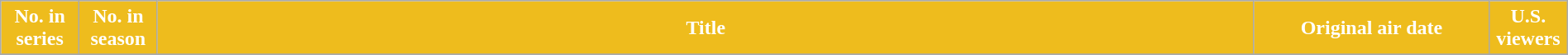<table class="wikitable plainrowheaders"  style="width:100%; margin-right:0;">
<tr>
<th style="width:5%; background:#EEBC1D; color:white;">No. in<br>series </th>
<th !  style="width:5%; background:#EEBC1D; color:white;">No. in<br>season </th>
<th !  style="width:70%; background:#EEBC1D; color:white;">Title</th>
<th !  style="width:15%; background:#EEBC1D; color:white;">Original air date</th>
<th !  style="width:5%; background:#EEBC1D; color:white;">U.S. viewers</th>
</tr>
<tr>
</tr>
</table>
